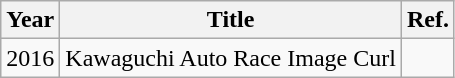<table class="wikitable">
<tr>
<th>Year</th>
<th>Title</th>
<th>Ref.</th>
</tr>
<tr>
<td>2016</td>
<td>Kawaguchi Auto Race Image Curl</td>
<td></td>
</tr>
</table>
